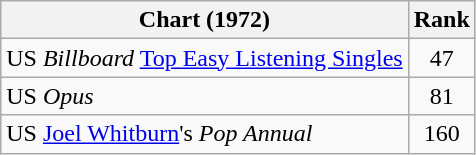<table class="wikitable">
<tr>
<th align="left">Chart (1972)</th>
<th style="text-align:center;">Rank</th>
</tr>
<tr>
<td>US <em>Billboard</em> <a href='#'>Top Easy Listening Singles</a></td>
<td style="text-align:center;">47</td>
</tr>
<tr>
<td>US <em>Opus</em></td>
<td style="text-align:center;">81</td>
</tr>
<tr>
<td>US <a href='#'>Joel Whitburn</a>'s <em>Pop Annual</em></td>
<td style="text-align:center;">160</td>
</tr>
</table>
